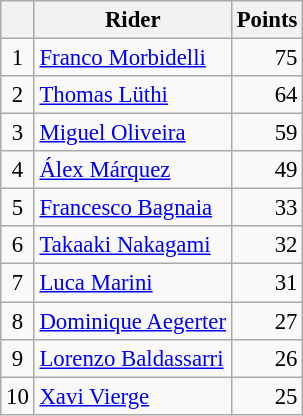<table class="wikitable" style="font-size: 95%;">
<tr>
<th></th>
<th>Rider</th>
<th>Points</th>
</tr>
<tr>
<td align=center>1</td>
<td> <a href='#'>Franco Morbidelli</a></td>
<td align=right>75</td>
</tr>
<tr>
<td align=center>2</td>
<td> <a href='#'>Thomas Lüthi</a></td>
<td align=right>64</td>
</tr>
<tr>
<td align=center>3</td>
<td> <a href='#'>Miguel Oliveira</a></td>
<td align=right>59</td>
</tr>
<tr>
<td align=center>4</td>
<td> <a href='#'>Álex Márquez</a></td>
<td align=right>49</td>
</tr>
<tr>
<td align=center>5</td>
<td> <a href='#'>Francesco Bagnaia</a></td>
<td align=right>33</td>
</tr>
<tr>
<td align=center>6</td>
<td> <a href='#'>Takaaki Nakagami</a></td>
<td align=right>32</td>
</tr>
<tr>
<td align=center>7</td>
<td> <a href='#'>Luca Marini</a></td>
<td align=right>31</td>
</tr>
<tr>
<td align=center>8</td>
<td> <a href='#'>Dominique Aegerter</a></td>
<td align=right>27</td>
</tr>
<tr>
<td align=center>9</td>
<td> <a href='#'>Lorenzo Baldassarri</a></td>
<td align=right>26</td>
</tr>
<tr>
<td align=center>10</td>
<td> <a href='#'>Xavi Vierge</a></td>
<td align=right>25</td>
</tr>
</table>
